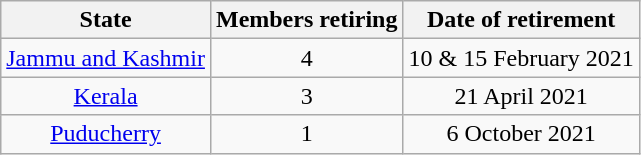<table class="wikitable sortable" style="text-align:center;">
<tr>
<th>State</th>
<th>Members retiring</th>
<th>Date of retirement</th>
</tr>
<tr>
<td><a href='#'>Jammu and Kashmir</a></td>
<td>4</td>
<td>10 & 15 February 2021</td>
</tr>
<tr>
<td><a href='#'>Kerala</a></td>
<td>3</td>
<td>21 April 2021</td>
</tr>
<tr>
<td><a href='#'>Puducherry</a></td>
<td>1</td>
<td>6 October 2021</td>
</tr>
</table>
